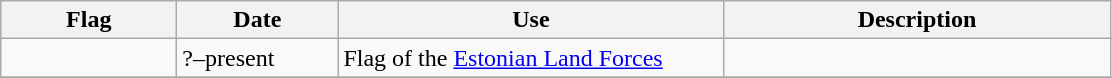<table class="wikitable">
<tr>
<th style="width:110px;">Flag</th>
<th style="width:100px;">Date</th>
<th style="width:250px;">Use</th>
<th style="width:250px;">Description</th>
</tr>
<tr>
<td></td>
<td>?–present</td>
<td>Flag of the <a href='#'>Estonian Land Forces</a></td>
<td></td>
</tr>
<tr>
</tr>
</table>
